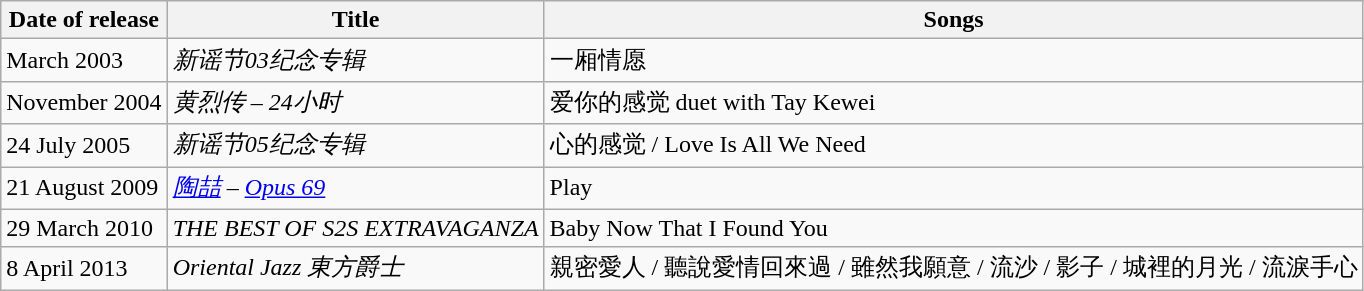<table class="wikitable sortable">
<tr>
<th>Date of release</th>
<th>Title</th>
<th>Songs</th>
</tr>
<tr>
<td>March 2003</td>
<td><em>新谣节03纪念专辑</em></td>
<td>一厢情愿</td>
</tr>
<tr>
<td>November 2004</td>
<td><em>黄烈传 – 24小时</em></td>
<td>爱你的感觉 duet with Tay Kewei</td>
</tr>
<tr>
<td>24 July 2005</td>
<td><em>新谣节05纪念专辑</em></td>
<td>心的感觉 / Love Is All We Need</td>
</tr>
<tr>
<td>21 August 2009</td>
<td><em><a href='#'>陶喆</a> – <a href='#'>Opus 69</a></em></td>
<td>Play</td>
</tr>
<tr>
<td>29 March 2010</td>
<td><em>THE BEST OF S2S EXTRAVAGANZA</em></td>
<td>Baby Now That I Found You</td>
</tr>
<tr>
<td>8 April 2013</td>
<td><em>Oriental Jazz 東方爵士</em></td>
<td>親密愛人 / 聽說愛情回來過 / 雖然我願意 / 流沙 / 影子 / 城裡的月光 / 流淚手心</td>
</tr>
</table>
